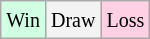<table class="wikitable">
<tr>
<td style="background-color: #d0ffe3;"><small>Win</small></td>
<td style="background-color: #f3f3f3;"><small>Draw</small></td>
<td style="background-color: #ffd0e3;"><small>Loss</small></td>
</tr>
</table>
